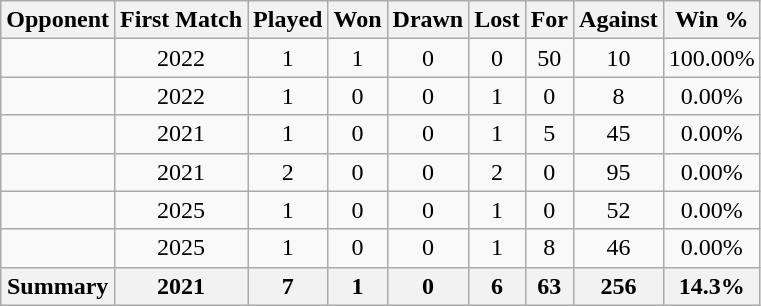<table class="wikitable sortable" style="text-align:center;">
<tr>
<th>Opponent</th>
<th>First Match</th>
<th>Played</th>
<th>Won</th>
<th>Drawn</th>
<th>Lost</th>
<th>For</th>
<th>Against</th>
<th>Win %</th>
</tr>
<tr>
<td style="text-align: left;"></td>
<td>2022</td>
<td>1</td>
<td>1</td>
<td>0</td>
<td>0</td>
<td>50</td>
<td>10</td>
<td>100.00%</td>
</tr>
<tr>
<td style="text-align: left;"></td>
<td>2022</td>
<td>1</td>
<td>0</td>
<td>0</td>
<td>1</td>
<td>0</td>
<td>8</td>
<td>0.00%</td>
</tr>
<tr>
<td style="text-align: left;"></td>
<td>2021</td>
<td>1</td>
<td>0</td>
<td>0</td>
<td>1</td>
<td>5</td>
<td>45</td>
<td>0.00%</td>
</tr>
<tr>
<td style="text-align: left;"></td>
<td>2021</td>
<td>2</td>
<td>0</td>
<td>0</td>
<td>2</td>
<td>0</td>
<td>95</td>
<td>0.00%</td>
</tr>
<tr>
<td style="text-align: left;"></td>
<td>2025</td>
<td>1</td>
<td>0</td>
<td>0</td>
<td>1</td>
<td>0</td>
<td>52</td>
<td>0.00%</td>
</tr>
<tr>
<td style="text-align: left;"></td>
<td>2025</td>
<td>1</td>
<td>0</td>
<td>0</td>
<td>1</td>
<td>8</td>
<td>46</td>
<td>0.00%</td>
</tr>
<tr>
<th>Summary</th>
<th>2021</th>
<th>7</th>
<th>1</th>
<th>0</th>
<th>6</th>
<th>63</th>
<th>256</th>
<th>14.3%</th>
</tr>
</table>
